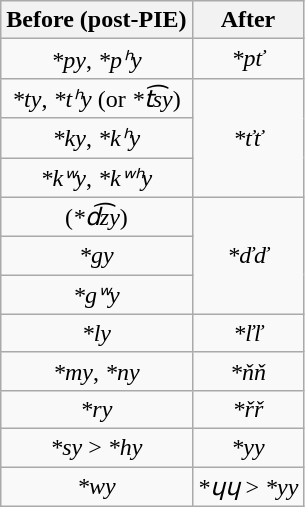<table class="wikitable" style="text-align:center;">
<tr>
<th>Before (post-PIE)</th>
<th>After</th>
</tr>
<tr>
<td><em>*py</em>, <em>*pʰy</em></td>
<td><em>*pť</em></td>
</tr>
<tr>
<td><em>*ty</em>, <em>*tʰy</em> (or <em>*t͡sy</em>)</td>
<td rowspan="3"><em>*ťť</em></td>
</tr>
<tr>
<td><em>*ky</em>, <em>*kʰy</em></td>
</tr>
<tr>
<td><em>*kʷy</em>, <em>*kʷʰy</em></td>
</tr>
<tr>
<td>(<em>*d͡zy</em>)</td>
<td rowspan="3"><em>*ďď</em></td>
</tr>
<tr>
<td><em>*gy</em></td>
</tr>
<tr>
<td><em>*gʷy</em></td>
</tr>
<tr>
<td><em>*ly</em></td>
<td><em>*ľľ</em></td>
</tr>
<tr>
<td><em>*my</em>, <em>*ny</em></td>
<td><em>*ňň</em></td>
</tr>
<tr>
<td><em>*ry</em></td>
<td><em>*řř</em></td>
</tr>
<tr>
<td><em>*sy</em> > <em>*hy</em></td>
<td><em>*yy</em></td>
</tr>
<tr>
<td><em>*wy</em></td>
<td><em>*ɥɥ</em> > <em>*yy</em></td>
</tr>
</table>
